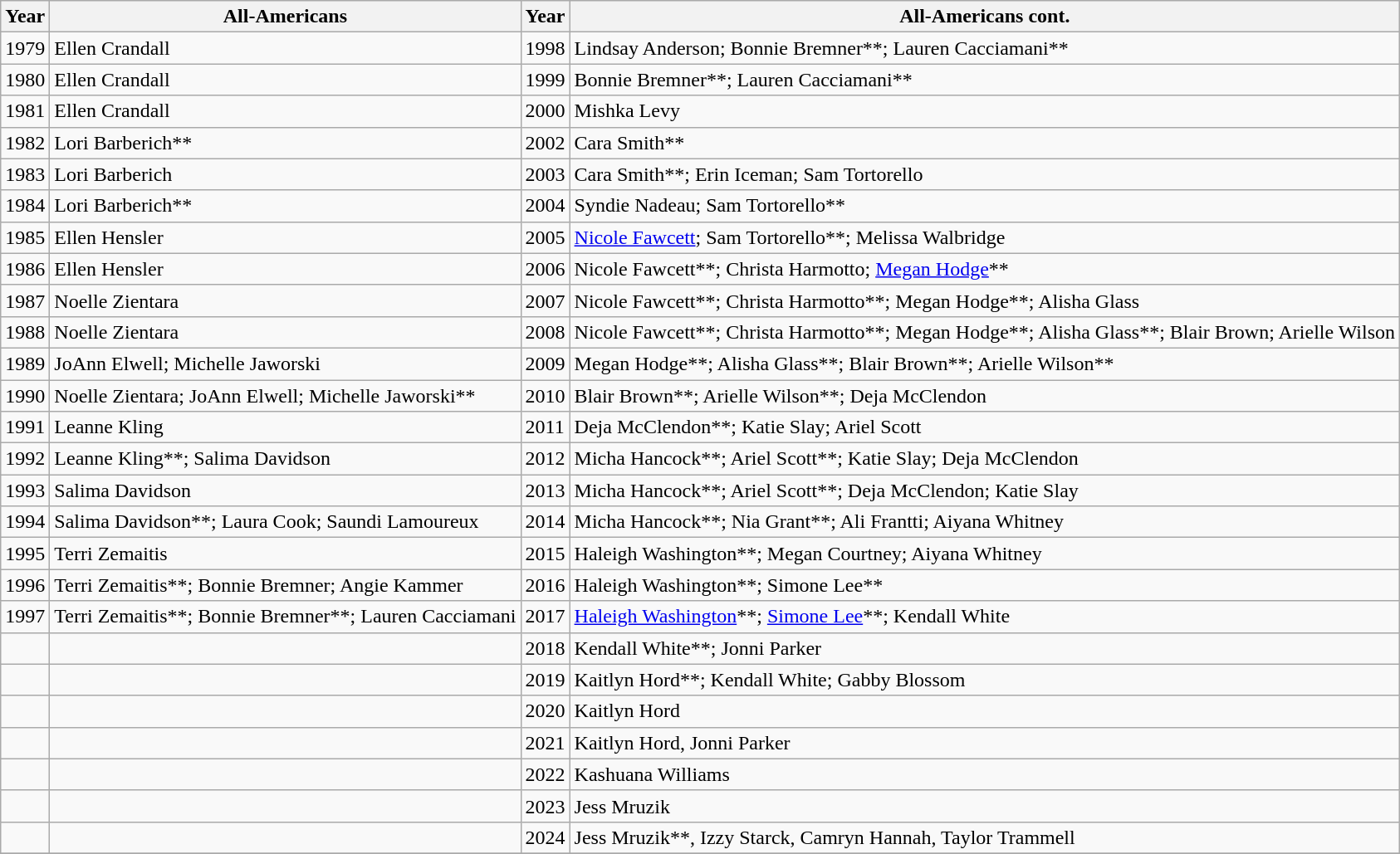<table class="wikitable">
<tr>
<th>Year</th>
<th>All-Americans</th>
<th>Year</th>
<th>All-Americans cont.</th>
</tr>
<tr>
<td>1979</td>
<td>Ellen Crandall</td>
<td>1998</td>
<td>Lindsay Anderson; Bonnie Bremner**; Lauren Cacciamani**</td>
</tr>
<tr>
<td>1980</td>
<td>Ellen Crandall</td>
<td>1999</td>
<td>Bonnie Bremner**; Lauren Cacciamani**</td>
</tr>
<tr>
<td>1981</td>
<td>Ellen Crandall</td>
<td>2000</td>
<td>Mishka Levy</td>
</tr>
<tr>
<td>1982</td>
<td>Lori Barberich**</td>
<td>2002</td>
<td>Cara Smith**</td>
</tr>
<tr>
<td>1983</td>
<td>Lori Barberich</td>
<td>2003</td>
<td>Cara Smith**; Erin Iceman; Sam Tortorello</td>
</tr>
<tr>
<td>1984</td>
<td>Lori Barberich**</td>
<td>2004</td>
<td>Syndie Nadeau; Sam Tortorello**</td>
</tr>
<tr>
<td>1985</td>
<td>Ellen Hensler</td>
<td>2005</td>
<td><a href='#'>Nicole Fawcett</a>; Sam Tortorello**; Melissa Walbridge</td>
</tr>
<tr>
<td>1986</td>
<td>Ellen Hensler</td>
<td>2006</td>
<td>Nicole Fawcett**; Christa Harmotto; <a href='#'>Megan Hodge</a>**</td>
</tr>
<tr>
<td>1987</td>
<td>Noelle Zientara</td>
<td>2007</td>
<td>Nicole Fawcett**; Christa Harmotto**; Megan Hodge**; Alisha Glass</td>
</tr>
<tr>
<td>1988</td>
<td>Noelle Zientara</td>
<td>2008</td>
<td>Nicole Fawcett**; Christa Harmotto**; Megan Hodge**; Alisha Glass**; Blair Brown; Arielle Wilson</td>
</tr>
<tr>
<td>1989</td>
<td>JoAnn Elwell; Michelle Jaworski</td>
<td>2009</td>
<td>Megan Hodge**; Alisha Glass**; Blair Brown**; Arielle Wilson**</td>
</tr>
<tr>
<td>1990</td>
<td>Noelle Zientara; JoAnn Elwell; Michelle Jaworski**</td>
<td>2010</td>
<td>Blair Brown**; Arielle Wilson**; Deja McClendon</td>
</tr>
<tr>
<td>1991</td>
<td>Leanne Kling</td>
<td>2011</td>
<td>Deja McClendon**; Katie Slay; Ariel Scott</td>
</tr>
<tr>
<td>1992</td>
<td>Leanne Kling**; Salima Davidson</td>
<td>2012</td>
<td>Micha Hancock**; Ariel Scott**; Katie Slay; Deja McClendon</td>
</tr>
<tr>
<td>1993</td>
<td>Salima Davidson</td>
<td>2013</td>
<td>Micha Hancock**; Ariel Scott**; Deja McClendon; Katie Slay</td>
</tr>
<tr>
<td>1994</td>
<td>Salima Davidson**; Laura Cook; Saundi Lamoureux</td>
<td>2014</td>
<td>Micha Hancock**; Nia Grant**; Ali Frantti; Aiyana Whitney</td>
</tr>
<tr>
<td>1995</td>
<td>Terri Zemaitis</td>
<td>2015</td>
<td>Haleigh Washington**; Megan Courtney; Aiyana Whitney</td>
</tr>
<tr>
<td>1996</td>
<td>Terri Zemaitis**; Bonnie Bremner; Angie Kammer</td>
<td>2016</td>
<td>Haleigh Washington**; Simone Lee**</td>
</tr>
<tr>
<td>1997</td>
<td>Terri Zemaitis**; Bonnie Bremner**; Lauren Cacciamani</td>
<td>2017</td>
<td><a href='#'>Haleigh Washington</a>**; <a href='#'>Simone Lee</a>**; Kendall White</td>
</tr>
<tr>
<td></td>
<td></td>
<td>2018</td>
<td>Kendall White**; Jonni Parker</td>
</tr>
<tr>
<td></td>
<td></td>
<td>2019</td>
<td>Kaitlyn Hord**; Kendall White; Gabby Blossom</td>
</tr>
<tr>
<td></td>
<td></td>
<td>2020</td>
<td>Kaitlyn Hord</td>
</tr>
<tr>
<td></td>
<td></td>
<td>2021</td>
<td>Kaitlyn Hord, Jonni Parker</td>
</tr>
<tr>
<td></td>
<td></td>
<td>2022</td>
<td>Kashuana Williams</td>
</tr>
<tr>
<td></td>
<td></td>
<td>2023</td>
<td>Jess Mruzik</td>
</tr>
<tr>
<td></td>
<td></td>
<td>2024</td>
<td>Jess Mruzik**, Izzy Starck, Camryn Hannah, Taylor Trammell</td>
</tr>
<tr>
</tr>
</table>
